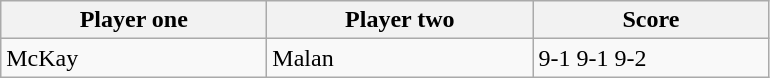<table class="wikitable">
<tr>
<th width=170>Player one</th>
<th width=170>Player two</th>
<th width=150>Score</th>
</tr>
<tr>
<td> McKay</td>
<td> Malan</td>
<td>9-1 9-1 9-2</td>
</tr>
</table>
